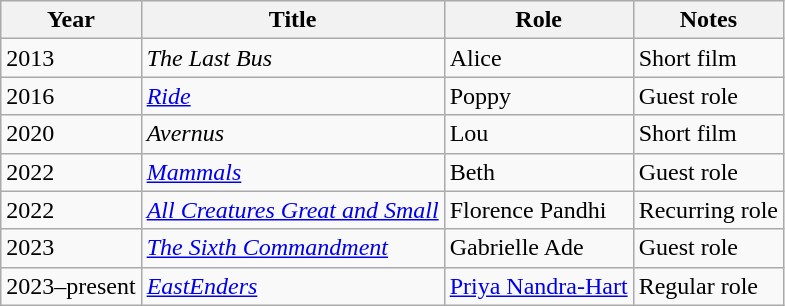<table class="wikitable">
<tr>
<th>Year</th>
<th>Title</th>
<th>Role</th>
<th>Notes</th>
</tr>
<tr>
<td>2013</td>
<td><em>The Last Bus</em></td>
<td>Alice</td>
<td>Short film</td>
</tr>
<tr>
<td>2016</td>
<td><em><a href='#'>Ride</a></em></td>
<td>Poppy</td>
<td>Guest role</td>
</tr>
<tr>
<td>2020</td>
<td><em>Avernus</em></td>
<td>Lou</td>
<td>Short film</td>
</tr>
<tr>
<td>2022</td>
<td><em><a href='#'>Mammals</a></em></td>
<td>Beth</td>
<td>Guest role</td>
</tr>
<tr>
<td>2022</td>
<td><em><a href='#'>All Creatures Great and Small</a></em></td>
<td>Florence Pandhi</td>
<td>Recurring role</td>
</tr>
<tr>
<td>2023</td>
<td><em><a href='#'>The Sixth Commandment</a></em></td>
<td>Gabrielle Ade</td>
<td>Guest role</td>
</tr>
<tr>
<td>2023–present</td>
<td><em><a href='#'>EastEnders</a></em></td>
<td><a href='#'>Priya Nandra-Hart</a></td>
<td>Regular role</td>
</tr>
</table>
